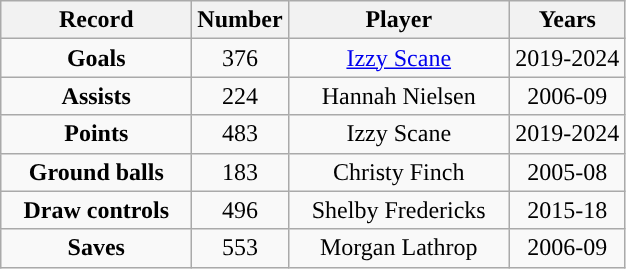<table class="wikitable">
<tr>
<th style="width:120px; ">Record</th>
<th style="width:35px; ">Number</th>
<th style="width:140px; ">Player</th>
<th style="width:70px; ">Years</th>
</tr>
<tr style="text-align:center;">
<td><strong>Goals</strong></td>
<td>376</td>
<td><a href='#'>Izzy Scane</a></td>
<td>2019-2024</td>
</tr>
<tr style="text-align:center;">
<td><strong>Assists</strong></td>
<td>224</td>
<td>Hannah Nielsen</td>
<td>2006-09</td>
</tr>
<tr style="text-align:center;">
<td><strong>Points</strong></td>
<td>483</td>
<td>Izzy Scane</td>
<td>2019-2024</td>
</tr>
<tr style="text-align:center;">
<td><strong>Ground balls</strong></td>
<td>183</td>
<td>Christy Finch</td>
<td>2005-08</td>
</tr>
<tr style="text-align:center;">
<td><strong>Draw controls</strong></td>
<td>496</td>
<td>Shelby Fredericks</td>
<td>2015-18</td>
</tr>
<tr style="text-align:center;">
<td><strong>Saves</strong></td>
<td>553</td>
<td>Morgan Lathrop</td>
<td>2006-09</td>
</tr>
</table>
